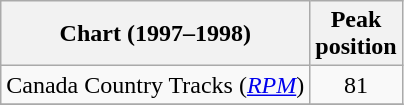<table class="wikitable sortable">
<tr>
<th align="left">Chart (1997–1998)</th>
<th align="center">Peak<br>position</th>
</tr>
<tr>
<td align="left">Canada Country Tracks (<a href='#'><em>RPM</em></a>)</td>
<td align="center">81</td>
</tr>
<tr>
</tr>
</table>
